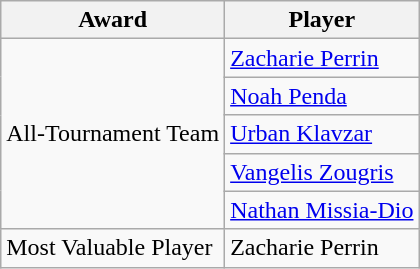<table class="wikitable">
<tr>
<th>Award</th>
<th>Player</th>
</tr>
<tr>
<td rowspan=5>All-Tournament Team</td>
<td> <a href='#'>Zacharie Perrin</a></td>
</tr>
<tr>
<td> <a href='#'>Noah Penda</a></td>
</tr>
<tr>
<td> <a href='#'>Urban Klavzar</a></td>
</tr>
<tr>
<td> <a href='#'>Vangelis Zougris</a></td>
</tr>
<tr>
<td> <a href='#'>Nathan Missia-Dio</a></td>
</tr>
<tr>
<td>Most Valuable Player</td>
<td> Zacharie Perrin</td>
</tr>
</table>
